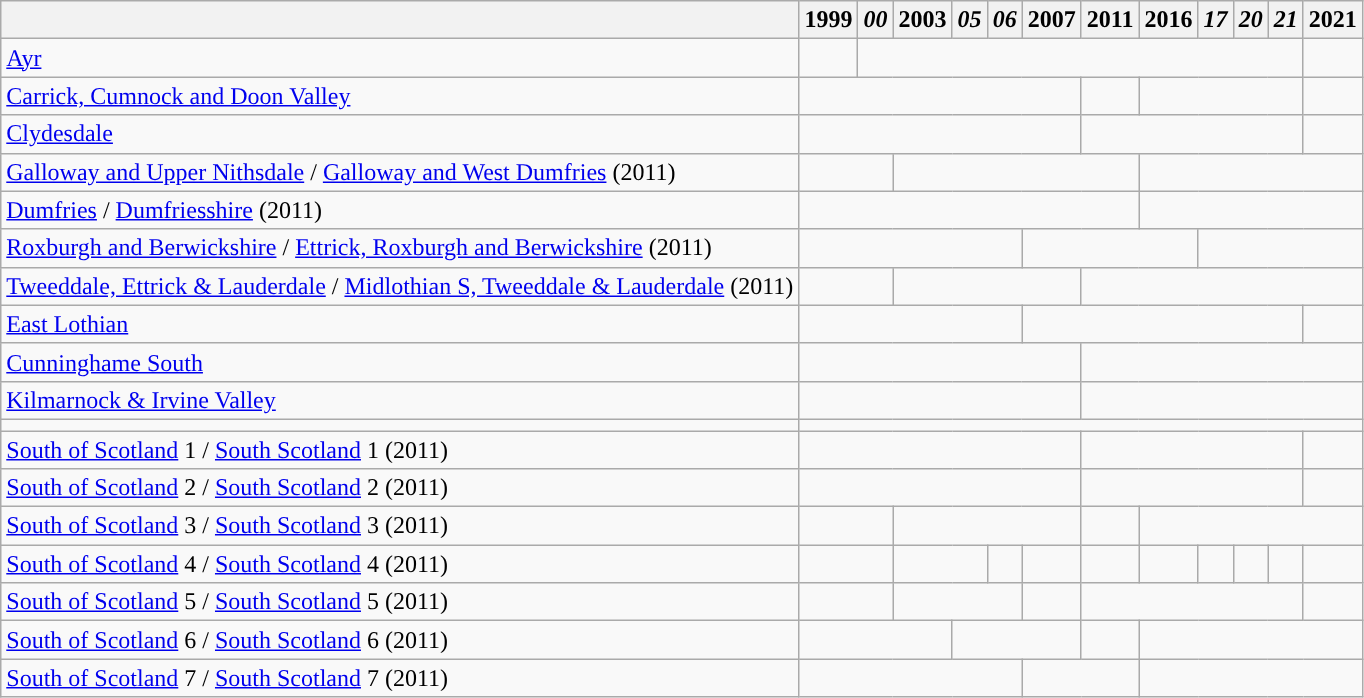<table class="wikitable">
<tr>
<th></th>
<th>1999</th>
<th><em>00</em></th>
<th>2003</th>
<th><em>05</em></th>
<th><em>06</em></th>
<th>2007</th>
<th>2011</th>
<th>2016</th>
<th><em>17</em></th>
<th><em>20</em></th>
<th><em>21</em></th>
<th>2021</th>
</tr>
<tr>
<td><a href='#'>Ayr</a></td>
<td><a href='#'></a></td>
<td colspan="10"><a href='#'></a></td>
<td><a href='#'></a></td>
</tr>
<tr>
<td><a href='#'>Carrick, Cumnock and Doon Valley</a></td>
<td colspan="6"><a href='#'></a></td>
<td><a href='#'></a></td>
<td colspan="4"><a href='#'></a></td>
<td><a href='#'></a></td>
</tr>
<tr>
<td><a href='#'>Clydesdale</a></td>
<td colspan="6"><a href='#'></a></td>
<td colspan="5"><a href='#'></a></td>
<td><a href='#'></a></td>
</tr>
<tr>
<td><a href='#'>Galloway and Upper Nithsdale</a> / <a href='#'>Galloway and West Dumfries</a> (2011)</td>
<td colspan="2"><a href='#'></a></td>
<td colspan="5"><a href='#'></a></td>
<td colspan="5"><a href='#'></a></td>
</tr>
<tr>
<td><a href='#'>Dumfries</a> / <a href='#'>Dumfriesshire</a> (2011)</td>
<td colspan="7"><a href='#'></a></td>
<td colspan="5"><a href='#'></a></td>
</tr>
<tr>
<td><a href='#'>Roxburgh and Berwickshire</a> / <a href='#'>Ettrick, Roxburgh and Berwickshire</a> (2011)</td>
<td colspan="5"><a href='#'></a></td>
<td colspan="3"><a href='#'></a></td>
<td colspan="4"><a href='#'></a></td>
</tr>
<tr>
<td><a href='#'>Tweeddale, Ettrick & Lauderdale</a> / <a href='#'>Midlothian S, Tweeddale & Lauderdale</a> (2011)</td>
<td colspan="2"><a href='#'></a></td>
<td colspan="4"><a href='#'></a></td>
<td colspan="6"><a href='#'></a></td>
</tr>
<tr>
<td><a href='#'>East Lothian</a></td>
<td colspan="5"><a href='#'></a></td>
<td colspan="6"><a href='#'></a></td>
<td><a href='#'></a></td>
</tr>
<tr>
<td><a href='#'>Cunninghame South</a></td>
<td colspan="6"><a href='#'></a></td>
<td colspan="6"></td>
</tr>
<tr>
<td><a href='#'>Kilmarnock & Irvine Valley</a></td>
<td colspan="6"></td>
<td colspan="6"><a href='#'></a></td>
</tr>
<tr>
<td></td>
<td colspan="12"></td>
</tr>
<tr>
<td><a href='#'>South of Scotland</a> 1 / <a href='#'>South Scotland</a> 1 (2011)</td>
<td colspan="6"><a href='#'></a></td>
<td colspan="5"><a href='#'></a></td>
<td><a href='#'></a></td>
</tr>
<tr>
<td><a href='#'>South of Scotland</a> 2 / <a href='#'>South Scotland</a> 2 (2011)</td>
<td colspan="6"><a href='#'></a></td>
<td colspan="5"><a href='#'></a></td>
<td><a href='#'></a></td>
</tr>
<tr>
<td><a href='#'>South of Scotland</a> 3 / <a href='#'>South Scotland</a> 3 (2011)</td>
<td colspan="2"><a href='#'></a></td>
<td colspan="4"><a href='#'></a></td>
<td colspan="1"><a href='#'></a></td>
<td colspan="5"><a href='#'></a></td>
</tr>
<tr>
<td><a href='#'>South of Scotland</a> 4 / <a href='#'>South Scotland</a> 4 (2011)</td>
<td colspan="2"><a href='#'></a></td>
<td colspan="2"><a href='#'></a></td>
<td><a href='#'></a></td>
<td><a href='#'></a></td>
<td><a href='#'></a></td>
<td><a href='#'></a></td>
<td><a href='#'></a></td>
<td><a href='#'></a></td>
<td><a href='#'></a></td>
<td><a href='#'></a></td>
</tr>
<tr>
<td><a href='#'>South of Scotland</a> 5 / <a href='#'>South Scotland</a> 5 (2011)</td>
<td colspan="2"><a href='#'></a></td>
<td colspan="3"><a href='#'></a></td>
<td><a href='#'></a></td>
<td colspan="5"><a href='#'></a></td>
<td><a href='#'></a></td>
</tr>
<tr>
<td><a href='#'>South of Scotland</a> 6 / <a href='#'>South Scotland</a> 6 (2011)</td>
<td colspan="3"><a href='#'></a></td>
<td colspan="3"><a href='#'></a></td>
<td><a href='#'></a></td>
<td colspan="5"><a href='#'></a></td>
</tr>
<tr>
<td><a href='#'>South of Scotland</a> 7 / <a href='#'>South Scotland</a> 7 (2011)</td>
<td colspan="5"><a href='#'></a></td>
<td colspan="2"><a href='#'></a></td>
<td colspan="5"><a href='#'></a></td>
</tr>
</table>
